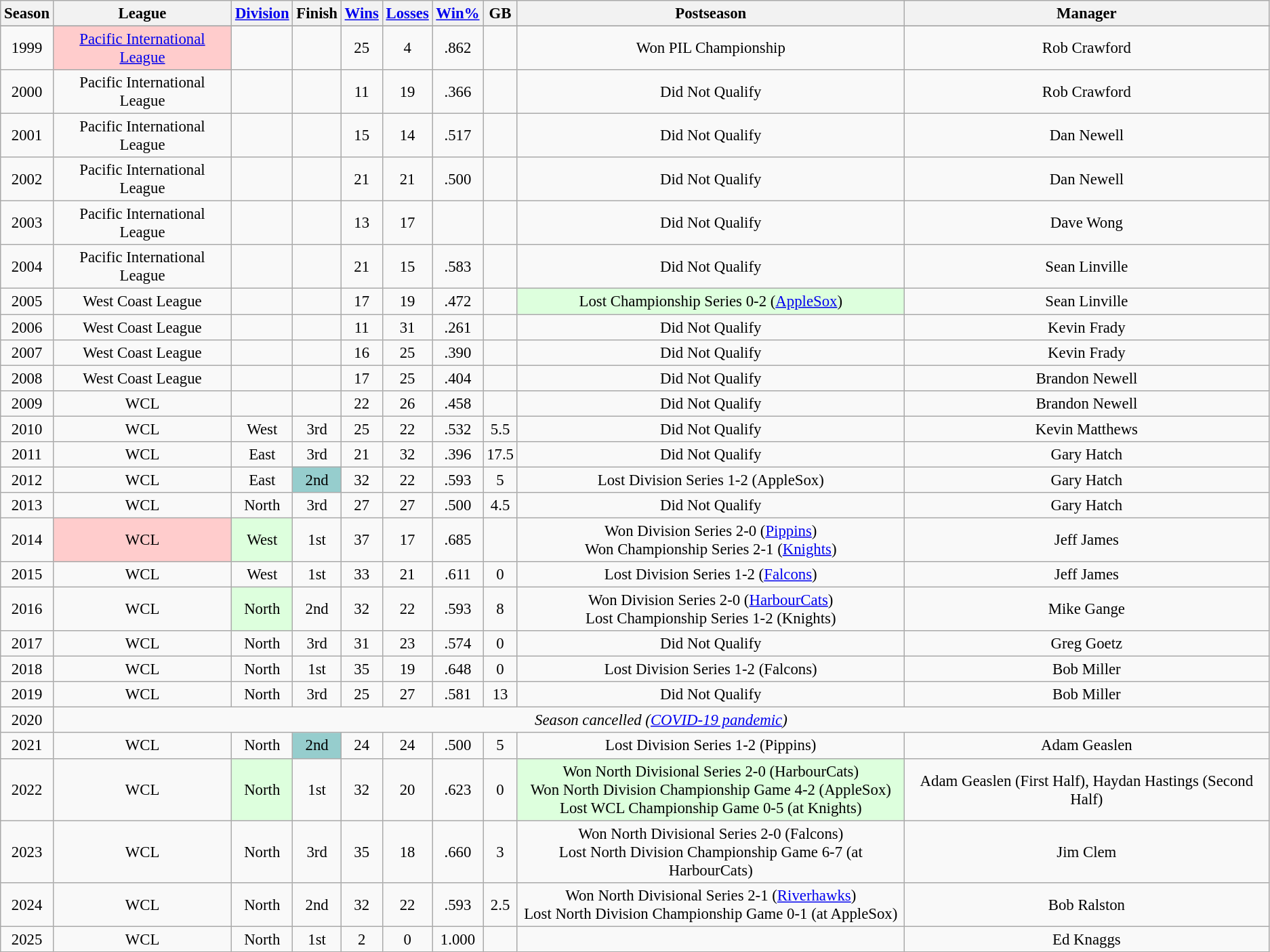<table class="wikitable" style="text-align:center; font-size:95%">
<tr>
<th scope="col">Season</th>
<th scope="col">League</th>
<th scope="col"><a href='#'>Division</a></th>
<th scope="col">Finish</th>
<th scope="col"><a href='#'>Wins</a></th>
<th scope="col"><a href='#'>Losses</a></th>
<th scope="col"><a href='#'>Win%</a></th>
<th scope="col">GB</th>
<th scope="col">Postseason</th>
<th scope="col">Manager</th>
</tr>
<tr>
</tr>
<tr>
<td>1999</td>
<td bgcolor="#ffcccc"><a href='#'>Pacific International League</a></td>
<td></td>
<td></td>
<td>25</td>
<td>4</td>
<td>.862</td>
<td></td>
<td>Won PIL Championship</td>
<td>Rob Crawford</td>
</tr>
<tr>
<td>2000</td>
<td>Pacific International League</td>
<td></td>
<td></td>
<td>11</td>
<td>19</td>
<td>.366</td>
<td></td>
<td>Did Not Qualify</td>
<td>Rob Crawford</td>
</tr>
<tr>
<td>2001</td>
<td>Pacific International League</td>
<td></td>
<td></td>
<td>15</td>
<td>14</td>
<td>.517</td>
<td></td>
<td>Did Not Qualify</td>
<td>Dan Newell</td>
</tr>
<tr>
<td>2002</td>
<td>Pacific International League</td>
<td></td>
<td></td>
<td>21</td>
<td>21</td>
<td>.500</td>
<td></td>
<td>Did Not Qualify</td>
<td>Dan Newell</td>
</tr>
<tr>
<td>2003</td>
<td>Pacific International League</td>
<td></td>
<td></td>
<td>13</td>
<td>17</td>
<td></td>
<td></td>
<td>Did Not Qualify</td>
<td>Dave Wong</td>
</tr>
<tr>
<td>2004</td>
<td>Pacific International League</td>
<td></td>
<td></td>
<td>21</td>
<td>15</td>
<td>.583</td>
<td></td>
<td>Did Not Qualify</td>
<td>Sean Linville</td>
</tr>
<tr>
<td>2005</td>
<td>West Coast League</td>
<td></td>
<td></td>
<td>17</td>
<td>19</td>
<td>.472</td>
<td></td>
<td bgcolor="#ddffdd">Lost Championship Series 0-2 (<a href='#'>AppleSox</a>)</td>
<td>Sean Linville</td>
</tr>
<tr>
<td>2006</td>
<td>West Coast League</td>
<td></td>
<td></td>
<td>11</td>
<td>31</td>
<td>.261</td>
<td></td>
<td>Did Not Qualify</td>
<td>Kevin Frady</td>
</tr>
<tr>
<td>2007</td>
<td>West Coast League</td>
<td></td>
<td></td>
<td>16</td>
<td>25</td>
<td>.390</td>
<td></td>
<td>Did Not Qualify</td>
<td>Kevin Frady</td>
</tr>
<tr>
<td>2008</td>
<td>West Coast League</td>
<td></td>
<td></td>
<td>17</td>
<td>25</td>
<td>.404</td>
<td></td>
<td>Did Not Qualify</td>
<td>Brandon Newell</td>
</tr>
<tr>
<td>2009</td>
<td>WCL</td>
<td></td>
<td></td>
<td>22</td>
<td>26</td>
<td>.458</td>
<td></td>
<td>Did Not Qualify</td>
<td>Brandon Newell</td>
</tr>
<tr>
<td>2010</td>
<td>WCL</td>
<td>West</td>
<td>3rd</td>
<td>25</td>
<td>22</td>
<td>.532</td>
<td>5.5</td>
<td>Did Not Qualify</td>
<td>Kevin Matthews</td>
</tr>
<tr>
<td>2011</td>
<td>WCL</td>
<td>East</td>
<td>3rd</td>
<td>21</td>
<td>32</td>
<td>.396</td>
<td>17.5</td>
<td>Did Not Qualify</td>
<td>Gary Hatch</td>
</tr>
<tr>
<td>2012</td>
<td>WCL</td>
<td>East</td>
<td bgcolor="#96CDCD">2nd</td>
<td>32</td>
<td>22</td>
<td>.593</td>
<td>5</td>
<td>Lost Division Series 1-2 (AppleSox)</td>
<td>Gary Hatch</td>
</tr>
<tr>
<td>2013</td>
<td>WCL</td>
<td>North</td>
<td>3rd</td>
<td>27</td>
<td>27</td>
<td>.500</td>
<td>4.5</td>
<td>Did Not Qualify</td>
<td>Gary Hatch</td>
</tr>
<tr>
<td>2014</td>
<td bgcolor="#ffcccc">WCL</td>
<td bgcolor="#ddffdd">West</td>
<td background:#dfd>1st</td>
<td>37</td>
<td>17</td>
<td>.685</td>
<td></td>
<td>Won Division Series 2-0 (<a href='#'>Pippins</a>) <br> Won Championship Series 2-1 (<a href='#'>Knights</a>)</td>
<td>Jeff James</td>
</tr>
<tr>
<td>2015</td>
<td>WCL</td>
<td>West</td>
<td>1st</td>
<td>33</td>
<td>21</td>
<td>.611</td>
<td>0</td>
<td>Lost Division Series 1-2 (<a href='#'>Falcons</a>)</td>
<td>Jeff James</td>
</tr>
<tr>
<td>2016</td>
<td>WCL</td>
<td bgcolor="#ddffdd">North</td>
<td>2nd</td>
<td>32</td>
<td>22</td>
<td>.593</td>
<td>8</td>
<td>Won Division Series 2-0 (<a href='#'>HarbourCats</a>) <br> Lost Championship Series 1-2 (Knights)</td>
<td>Mike Gange</td>
</tr>
<tr>
<td>2017</td>
<td>WCL</td>
<td>North</td>
<td>3rd</td>
<td>31</td>
<td>23</td>
<td>.574</td>
<td>0</td>
<td>Did Not Qualify</td>
<td>Greg Goetz</td>
</tr>
<tr>
<td>2018</td>
<td>WCL</td>
<td>North</td>
<td>1st</td>
<td>35</td>
<td>19</td>
<td>.648</td>
<td>0</td>
<td>Lost Division Series 1-2 (Falcons)</td>
<td>Bob Miller</td>
</tr>
<tr>
<td>2019</td>
<td>WCL</td>
<td>North</td>
<td>3rd</td>
<td>25</td>
<td>27</td>
<td>.581</td>
<td>13</td>
<td>Did Not Qualify</td>
<td>Bob Miller</td>
</tr>
<tr>
<td>2020</td>
<td colspan="9"><em>Season cancelled (<a href='#'>COVID-19 pandemic</a>)</td>
</tr>
<tr>
<td>2021</td>
<td>WCL</td>
<td>North</td>
<td bgcolor="#96CDCD">2nd</td>
<td>24</td>
<td>24</td>
<td>.500</td>
<td>5</td>
<td>Lost Division Series 1-2 (Pippins)</td>
<td>Adam Geaslen</td>
</tr>
<tr>
<td>2022</td>
<td>WCL</td>
<td bgcolor="#ddffdd">North</td>
<td>1st</td>
<td>32</td>
<td>20</td>
<td>.623</td>
<td>0</td>
<td bgcolor="#ddffdd">Won North Divisional Series 2-0 (HarbourCats) <br> Won North Division Championship Game 4-2 (AppleSox) <br> Lost WCL Championship Game 0-5 (at Knights)</td>
<td>Adam Geaslen (First Half), Haydan Hastings (Second Half)</td>
</tr>
<tr>
<td>2023</td>
<td>WCL</td>
<td>North</td>
<td>3rd</td>
<td>35</td>
<td>18</td>
<td>.660</td>
<td>3</td>
<td>Won North Divisional Series 2-0 (Falcons) <br> Lost North Division Championship Game 6-7 (at HarbourCats)</td>
<td>Jim Clem</td>
</tr>
<tr>
<td>2024</td>
<td>WCL</td>
<td>North</td>
<td>2nd</td>
<td>32</td>
<td>22</td>
<td>.593</td>
<td>2.5</td>
<td>Won North Divisional Series 2-1 (<a href='#'>Riverhawks</a>) <br> Lost North Division Championship Game 0-1 (at AppleSox)</td>
<td>Bob Ralston</td>
</tr>
<tr>
<td>2025</td>
<td>WCL</td>
<td>North</td>
<td>1st</td>
<td>2</td>
<td>0</td>
<td>1.000</td>
<td></td>
<td></td>
<td>Ed Knaggs</td>
</tr>
</table>
